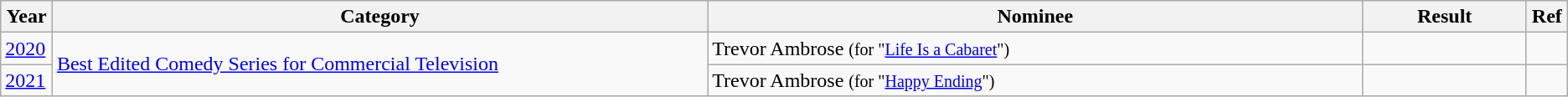<table class="wikitable">
<tr>
<th width="3%">Year</th>
<th width="40%">Category</th>
<th width="40%">Nominee</th>
<th width="10%">Result</th>
<th width="2%">Ref</th>
</tr>
<tr>
<td><a href='#'>2020</a></td>
<td rowspan="2"><a href='#'>Best Edited Comedy Series for Commercial Television</a></td>
<td>Trevor Ambrose <small>(for "<a href='#'>Life Is a Cabaret</a>")</small></td>
<td></td>
<td></td>
</tr>
<tr>
<td><a href='#'>2021</a></td>
<td>Trevor Ambrose <small>(for "<a href='#'>Happy Ending</a>")</small></td>
<td></td>
<td></td>
</tr>
</table>
